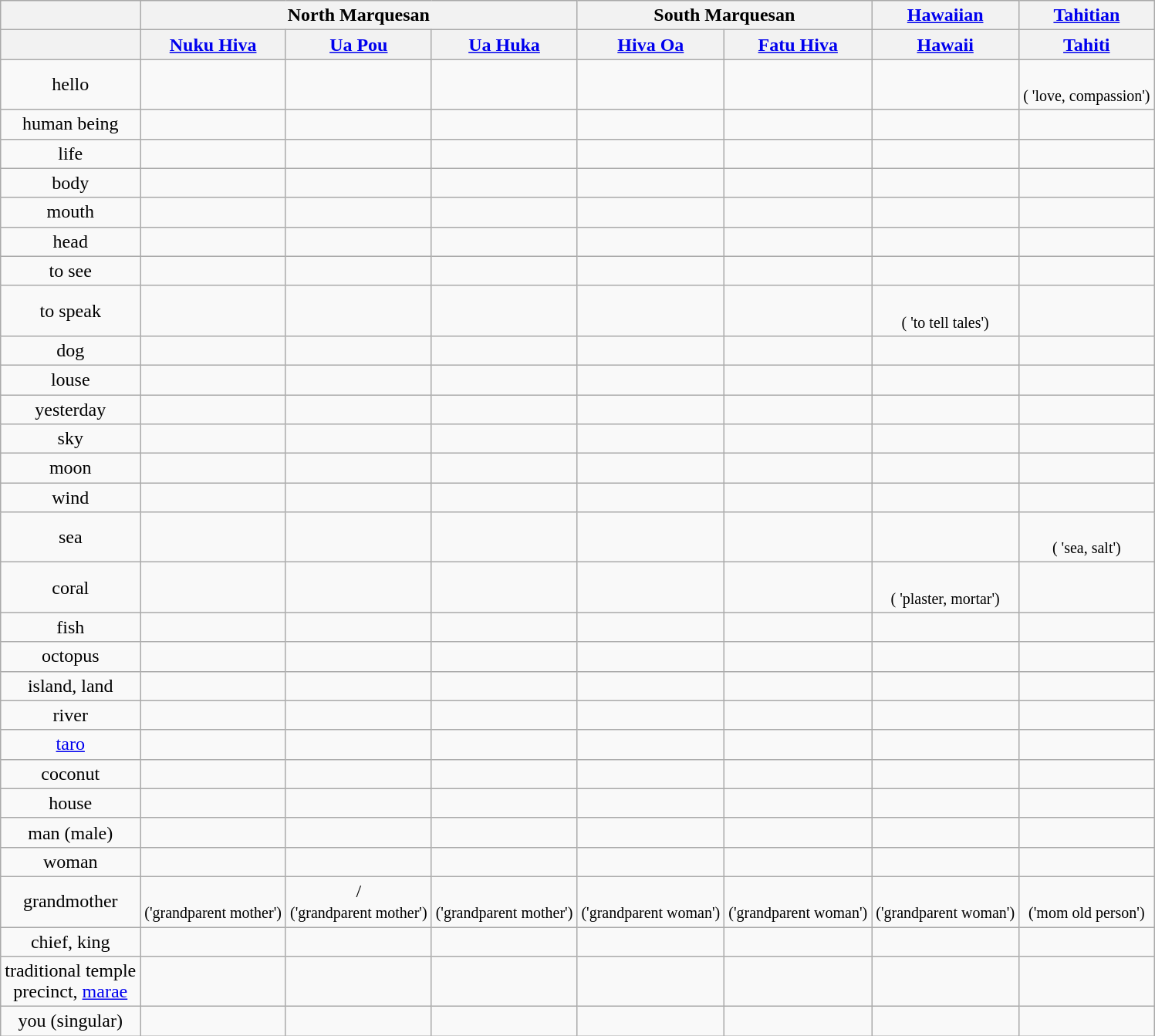<table class=wikitable style="text-align: center">
<tr>
<th></th>
<th colspan=3>North Marquesan</th>
<th colspan=2>South Marquesan</th>
<th><a href='#'>Hawaiian</a></th>
<th><a href='#'>Tahitian</a></th>
</tr>
<tr>
<th></th>
<th><a href='#'>Nuku Hiva</a></th>
<th><a href='#'>Ua Pou</a></th>
<th><a href='#'>Ua Huka</a></th>
<th><a href='#'>Hiva Oa</a></th>
<th><a href='#'>Fatu Hiva</a></th>
<th><a href='#'>Hawaii</a></th>
<th><a href='#'>Tahiti</a></th>
</tr>
<tr>
<td>hello</td>
<td></td>
<td></td>
<td></td>
<td></td>
<td></td>
<td></td>
<td><br><small>( 'love, compassion')</small></td>
</tr>
<tr>
<td>human being</td>
<td></td>
<td></td>
<td></td>
<td></td>
<td></td>
<td></td>
<td></td>
</tr>
<tr>
<td>life</td>
<td></td>
<td></td>
<td></td>
<td></td>
<td></td>
<td></td>
<td></td>
</tr>
<tr>
<td>body</td>
<td></td>
<td></td>
<td></td>
<td></td>
<td></td>
<td></td>
<td></td>
</tr>
<tr>
<td>mouth</td>
<td></td>
<td></td>
<td></td>
<td></td>
<td></td>
<td></td>
<td></td>
</tr>
<tr>
<td>head</td>
<td></td>
<td></td>
<td></td>
<td></td>
<td></td>
<td></td>
<td></td>
</tr>
<tr>
<td>to see</td>
<td></td>
<td></td>
<td></td>
<td></td>
<td></td>
<td></td>
<td></td>
</tr>
<tr>
<td>to speak</td>
<td></td>
<td></td>
<td></td>
<td></td>
<td></td>
<td><br><small>( 'to tell tales')</small></td>
<td></td>
</tr>
<tr>
<td>dog</td>
<td></td>
<td></td>
<td></td>
<td></td>
<td></td>
<td></td>
<td></td>
</tr>
<tr>
<td>louse</td>
<td></td>
<td></td>
<td></td>
<td></td>
<td></td>
<td></td>
<td></td>
</tr>
<tr>
<td>yesterday</td>
<td></td>
<td></td>
<td></td>
<td></td>
<td></td>
<td></td>
<td></td>
</tr>
<tr>
<td>sky</td>
<td></td>
<td></td>
<td></td>
<td></td>
<td></td>
<td></td>
<td></td>
</tr>
<tr>
<td>moon</td>
<td></td>
<td></td>
<td></td>
<td></td>
<td></td>
<td></td>
<td></td>
</tr>
<tr>
<td>wind</td>
<td></td>
<td></td>
<td></td>
<td></td>
<td></td>
<td></td>
<td></td>
</tr>
<tr>
<td>sea</td>
<td></td>
<td></td>
<td></td>
<td></td>
<td></td>
<td></td>
<td><br><small>( 'sea, salt')</small></td>
</tr>
<tr>
<td>coral</td>
<td></td>
<td></td>
<td></td>
<td></td>
<td></td>
<td><br><small>( 'plaster, mortar')</small></td>
<td></td>
</tr>
<tr>
<td>fish</td>
<td></td>
<td></td>
<td></td>
<td></td>
<td></td>
<td></td>
<td></td>
</tr>
<tr>
<td>octopus</td>
<td></td>
<td></td>
<td></td>
<td></td>
<td></td>
<td></td>
<td></td>
</tr>
<tr>
<td>island, land</td>
<td></td>
<td></td>
<td></td>
<td></td>
<td></td>
<td></td>
<td></td>
</tr>
<tr>
<td>river</td>
<td></td>
<td></td>
<td></td>
<td></td>
<td></td>
<td></td>
<td></td>
</tr>
<tr>
<td><a href='#'>taro</a></td>
<td></td>
<td></td>
<td></td>
<td></td>
<td></td>
<td></td>
<td></td>
</tr>
<tr>
<td>coconut</td>
<td></td>
<td></td>
<td></td>
<td></td>
<td></td>
<td></td>
<td></td>
</tr>
<tr>
<td>house</td>
<td></td>
<td></td>
<td></td>
<td></td>
<td></td>
<td></td>
<td></td>
</tr>
<tr>
<td>man (male)</td>
<td></td>
<td></td>
<td></td>
<td></td>
<td></td>
<td></td>
<td></td>
</tr>
<tr>
<td>woman</td>
<td></td>
<td></td>
<td></td>
<td></td>
<td></td>
<td></td>
<td></td>
</tr>
<tr>
<td>grandmother</td>
<td><br><small>('grandparent mother')</small></td>
<td>/<br><small>('grandparent mother')</small></td>
<td><br><small>('grandparent mother')</small></td>
<td><br><small>('grandparent woman')</small></td>
<td><br><small>('grandparent woman')</small></td>
<td><br><small>('grandparent woman')</small></td>
<td><br><small>('mom old person')</small></td>
</tr>
<tr>
<td>chief, king</td>
<td></td>
<td></td>
<td></td>
<td></td>
<td></td>
<td></td>
<td></td>
</tr>
<tr>
<td>traditional temple<br>precinct, <a href='#'>marae</a></td>
<td></td>
<td></td>
<td></td>
<td></td>
<td></td>
<td></td>
<td></td>
</tr>
<tr>
<td>you (singular)</td>
<td></td>
<td></td>
<td></td>
<td></td>
<td></td>
<td></td>
<td></td>
</tr>
</table>
